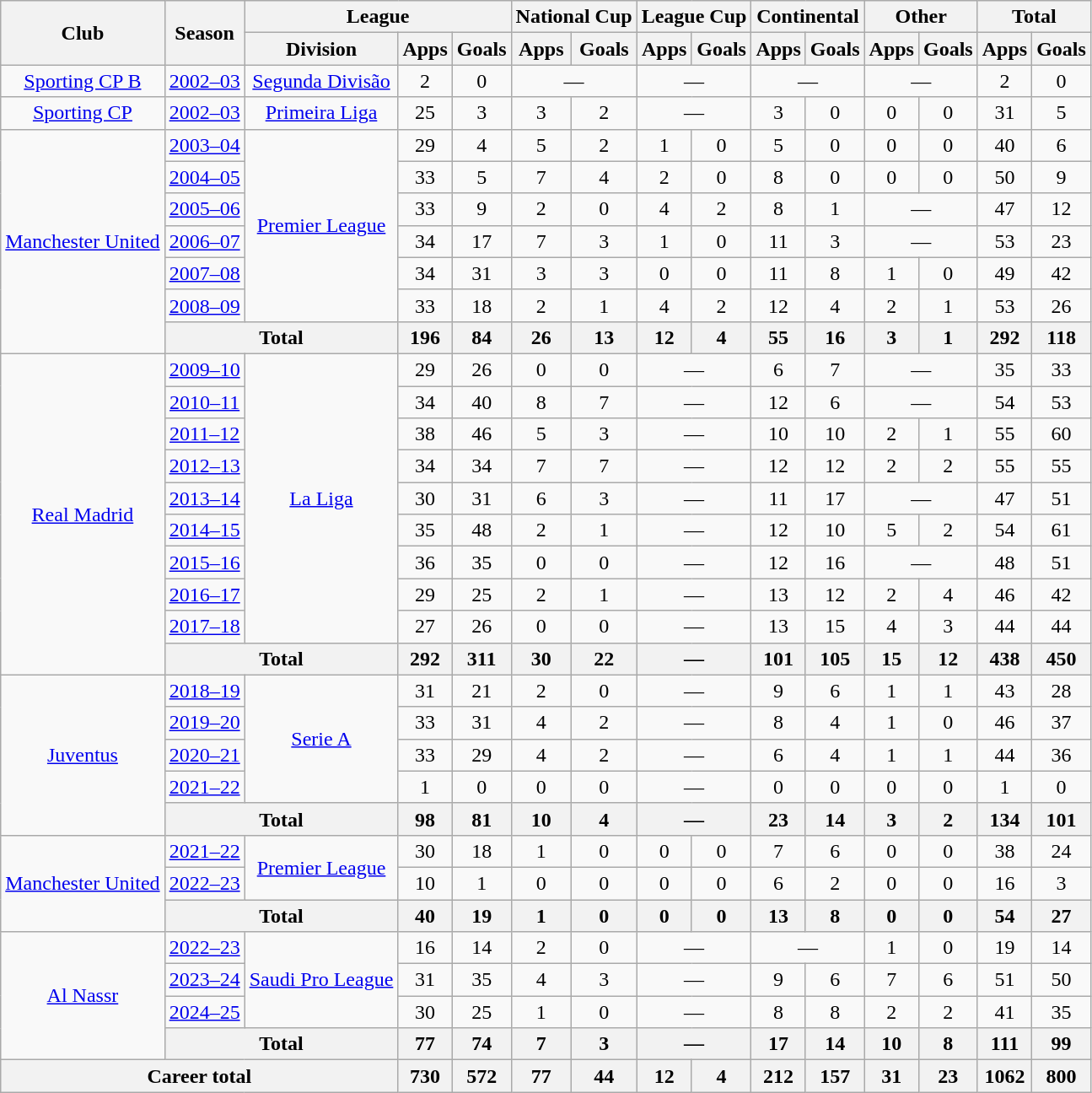<table class="wikitable" style="text-align:center">
<tr>
<th rowspan=2>Club</th>
<th rowspan=2>Season</th>
<th colspan=3>League</th>
<th colspan=2>National Cup</th>
<th colspan=2>League Cup</th>
<th colspan=2>Continental</th>
<th colspan=2>Other</th>
<th colspan=2>Total</th>
</tr>
<tr>
<th>Division</th>
<th>Apps</th>
<th>Goals</th>
<th>Apps</th>
<th>Goals</th>
<th>Apps</th>
<th>Goals</th>
<th>Apps</th>
<th>Goals</th>
<th>Apps</th>
<th>Goals</th>
<th>Apps</th>
<th>Goals</th>
</tr>
<tr>
<td><a href='#'>Sporting CP B</a></td>
<td><a href='#'>2002–03</a></td>
<td><a href='#'>Segunda Divisão</a></td>
<td>2</td>
<td>0</td>
<td colspan=2>—</td>
<td colspan=2>—</td>
<td colspan=2>—</td>
<td colspan=2>—</td>
<td>2</td>
<td>0</td>
</tr>
<tr>
<td><a href='#'>Sporting CP</a></td>
<td><a href='#'>2002–03</a></td>
<td><a href='#'>Primeira Liga</a></td>
<td>25</td>
<td>3</td>
<td>3</td>
<td>2</td>
<td colspan=2>—</td>
<td>3</td>
<td>0</td>
<td>0</td>
<td>0</td>
<td>31</td>
<td>5</td>
</tr>
<tr>
<td rowspan=7><a href='#'>Manchester United</a></td>
<td><a href='#'>2003–04</a></td>
<td rowspan=6><a href='#'>Premier League</a></td>
<td>29</td>
<td>4</td>
<td>5</td>
<td>2</td>
<td>1</td>
<td>0</td>
<td>5</td>
<td>0</td>
<td>0</td>
<td>0</td>
<td>40</td>
<td>6</td>
</tr>
<tr>
<td><a href='#'>2004–05</a></td>
<td>33</td>
<td>5</td>
<td>7</td>
<td>4</td>
<td>2</td>
<td>0</td>
<td>8</td>
<td>0</td>
<td>0</td>
<td>0</td>
<td>50</td>
<td>9</td>
</tr>
<tr>
<td><a href='#'>2005–06</a></td>
<td>33</td>
<td>9</td>
<td>2</td>
<td>0</td>
<td>4</td>
<td>2</td>
<td>8</td>
<td>1</td>
<td colspan=2>—</td>
<td>47</td>
<td>12</td>
</tr>
<tr>
<td><a href='#'>2006–07</a></td>
<td>34</td>
<td>17</td>
<td>7</td>
<td>3</td>
<td>1</td>
<td>0</td>
<td>11</td>
<td>3</td>
<td colspan=2>—</td>
<td>53</td>
<td>23</td>
</tr>
<tr>
<td><a href='#'>2007–08</a></td>
<td>34</td>
<td>31</td>
<td>3</td>
<td>3</td>
<td>0</td>
<td>0</td>
<td>11</td>
<td>8</td>
<td>1</td>
<td>0</td>
<td>49</td>
<td>42</td>
</tr>
<tr>
<td><a href='#'>2008–09</a></td>
<td>33</td>
<td>18</td>
<td>2</td>
<td>1</td>
<td>4</td>
<td>2</td>
<td>12</td>
<td>4</td>
<td>2</td>
<td>1</td>
<td>53</td>
<td>26</td>
</tr>
<tr>
<th colspan=2>Total</th>
<th>196</th>
<th>84</th>
<th>26</th>
<th>13</th>
<th>12</th>
<th>4</th>
<th>55</th>
<th>16</th>
<th>3</th>
<th>1</th>
<th>292</th>
<th>118</th>
</tr>
<tr>
<td rowspan=10><a href='#'>Real Madrid</a></td>
<td><a href='#'>2009–10</a></td>
<td rowspan=9><a href='#'>La Liga</a></td>
<td>29</td>
<td>26</td>
<td>0</td>
<td>0</td>
<td colspan=2>—</td>
<td>6</td>
<td>7</td>
<td colspan=2>—</td>
<td>35</td>
<td>33</td>
</tr>
<tr>
<td><a href='#'>2010–11</a></td>
<td>34</td>
<td>40</td>
<td>8</td>
<td>7</td>
<td colspan=2>—</td>
<td>12</td>
<td>6</td>
<td colspan=2>—</td>
<td>54</td>
<td>53</td>
</tr>
<tr>
<td><a href='#'>2011–12</a></td>
<td>38</td>
<td>46</td>
<td>5</td>
<td>3</td>
<td colspan=2>—</td>
<td>10</td>
<td>10</td>
<td>2</td>
<td>1</td>
<td>55</td>
<td>60</td>
</tr>
<tr>
<td><a href='#'>2012–13</a></td>
<td>34</td>
<td>34</td>
<td>7</td>
<td>7</td>
<td colspan=2>—</td>
<td>12</td>
<td>12</td>
<td>2</td>
<td>2</td>
<td>55</td>
<td>55</td>
</tr>
<tr>
<td><a href='#'>2013–14</a></td>
<td>30</td>
<td>31</td>
<td>6</td>
<td>3</td>
<td colspan=2>—</td>
<td>11</td>
<td>17</td>
<td colspan=2>—</td>
<td>47</td>
<td>51</td>
</tr>
<tr>
<td><a href='#'>2014–15</a></td>
<td>35</td>
<td>48</td>
<td>2</td>
<td>1</td>
<td colspan=2>—</td>
<td>12</td>
<td>10</td>
<td>5</td>
<td>2</td>
<td>54</td>
<td>61</td>
</tr>
<tr>
<td><a href='#'>2015–16</a></td>
<td>36</td>
<td>35</td>
<td>0</td>
<td>0</td>
<td colspan=2>—</td>
<td>12</td>
<td>16</td>
<td colspan=2>—</td>
<td>48</td>
<td>51</td>
</tr>
<tr>
<td><a href='#'>2016–17</a></td>
<td>29</td>
<td>25</td>
<td>2</td>
<td>1</td>
<td colspan=2>—</td>
<td>13</td>
<td>12</td>
<td>2</td>
<td>4</td>
<td>46</td>
<td>42</td>
</tr>
<tr>
<td><a href='#'>2017–18</a></td>
<td>27</td>
<td>26</td>
<td>0</td>
<td>0</td>
<td colspan=2>—</td>
<td>13</td>
<td>15</td>
<td>4</td>
<td>3</td>
<td>44</td>
<td>44</td>
</tr>
<tr>
<th colspan=2>Total</th>
<th>292</th>
<th>311</th>
<th>30</th>
<th>22</th>
<th colspan=2>—</th>
<th>101</th>
<th>105</th>
<th>15</th>
<th>12</th>
<th>438</th>
<th>450</th>
</tr>
<tr>
<td rowspan=5><a href='#'>Juventus</a></td>
<td><a href='#'>2018–19</a></td>
<td rowspan=4><a href='#'>Serie A</a></td>
<td>31</td>
<td>21</td>
<td>2</td>
<td>0</td>
<td colspan="2">—</td>
<td>9</td>
<td>6</td>
<td>1</td>
<td>1</td>
<td>43</td>
<td>28</td>
</tr>
<tr>
<td><a href='#'>2019–20</a></td>
<td>33</td>
<td>31</td>
<td>4</td>
<td>2</td>
<td colspan="2">—</td>
<td>8</td>
<td>4</td>
<td>1</td>
<td>0</td>
<td>46</td>
<td>37</td>
</tr>
<tr>
<td><a href='#'>2020–21</a></td>
<td>33</td>
<td>29</td>
<td>4</td>
<td>2</td>
<td colspan="2">—</td>
<td>6</td>
<td>4</td>
<td>1</td>
<td>1</td>
<td>44</td>
<td>36</td>
</tr>
<tr>
<td><a href='#'>2021–22</a></td>
<td>1</td>
<td>0</td>
<td>0</td>
<td>0</td>
<td colspan="2">—</td>
<td>0</td>
<td>0</td>
<td>0</td>
<td>0</td>
<td>1</td>
<td>0</td>
</tr>
<tr>
<th colspan=2>Total</th>
<th>98</th>
<th>81</th>
<th>10</th>
<th>4</th>
<th colspan=2>—</th>
<th>23</th>
<th>14</th>
<th>3</th>
<th>2</th>
<th>134</th>
<th>101</th>
</tr>
<tr>
<td rowspan=3><a href='#'>Manchester United</a></td>
<td><a href='#'>2021–22</a></td>
<td rowspan=2><a href='#'>Premier League</a></td>
<td>30</td>
<td>18</td>
<td>1</td>
<td>0</td>
<td>0</td>
<td>0</td>
<td>7</td>
<td>6</td>
<td>0</td>
<td>0</td>
<td>38</td>
<td>24</td>
</tr>
<tr>
<td><a href='#'>2022–23</a></td>
<td>10</td>
<td>1</td>
<td>0</td>
<td>0</td>
<td>0</td>
<td>0</td>
<td>6</td>
<td>2</td>
<td>0</td>
<td>0</td>
<td>16</td>
<td>3</td>
</tr>
<tr>
<th colspan=2>Total</th>
<th>40</th>
<th>19</th>
<th>1</th>
<th>0</th>
<th>0</th>
<th>0</th>
<th>13</th>
<th>8</th>
<th>0</th>
<th>0</th>
<th>54</th>
<th>27</th>
</tr>
<tr>
<td rowspan=4><a href='#'>Al Nassr</a></td>
<td><a href='#'>2022–23</a></td>
<td rowspan=3><a href='#'>Saudi Pro League</a></td>
<td>16</td>
<td>14</td>
<td>2</td>
<td>0</td>
<td colspan="2">—</td>
<td colspan="2">—</td>
<td>1</td>
<td>0</td>
<td>19</td>
<td>14</td>
</tr>
<tr>
<td><a href='#'>2023–24</a></td>
<td>31</td>
<td>35</td>
<td>4</td>
<td>3</td>
<td colspan="2">—</td>
<td>9</td>
<td>6</td>
<td>7</td>
<td>6</td>
<td>51</td>
<td>50</td>
</tr>
<tr>
<td><a href='#'>2024–25</a></td>
<td>30</td>
<td>25</td>
<td>1</td>
<td>0</td>
<td colspan="2">—</td>
<td>8</td>
<td>8</td>
<td>2</td>
<td>2</td>
<td>41</td>
<td>35</td>
</tr>
<tr>
<th colspan=2>Total</th>
<th>77</th>
<th>74</th>
<th>7</th>
<th>3</th>
<th colspan=2>—</th>
<th>17</th>
<th>14</th>
<th>10</th>
<th>8</th>
<th>111</th>
<th>99</th>
</tr>
<tr>
<th colspan="3">Career total</th>
<th>730</th>
<th>572</th>
<th>77</th>
<th>44</th>
<th>12</th>
<th>4</th>
<th>212</th>
<th>157</th>
<th>31</th>
<th>23</th>
<th>1062</th>
<th>800</th>
</tr>
</table>
